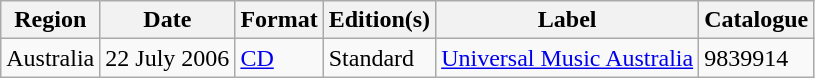<table class="wikitable plainrowheaders">
<tr>
<th scope="col">Region</th>
<th scope="col">Date</th>
<th scope="col">Format</th>
<th scope="col">Edition(s)</th>
<th scope="col">Label</th>
<th scope="col">Catalogue</th>
</tr>
<tr>
<td>Australia</td>
<td>22 July 2006</td>
<td><a href='#'>CD</a></td>
<td>Standard</td>
<td><a href='#'>Universal Music Australia</a></td>
<td>9839914</td>
</tr>
</table>
